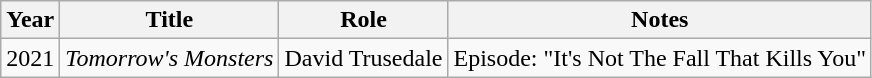<table class="wikitable sortable">
<tr>
<th>Year</th>
<th>Title</th>
<th>Role</th>
<th>Notes</th>
</tr>
<tr>
<td>2021</td>
<td><em>Tomorrow's Monsters</em></td>
<td>David Trusedale</td>
<td>Episode: "It's Not The Fall That Kills You"</td>
</tr>
</table>
